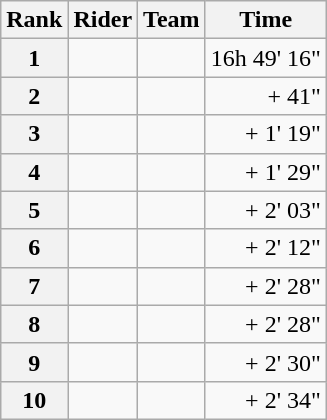<table class="wikitable" margin-bottom:0;">
<tr>
<th scope="col">Rank</th>
<th scope="col">Rider</th>
<th scope="col">Team</th>
<th scope="col">Time</th>
</tr>
<tr>
<th scope="row">1</th>
<td> </td>
<td></td>
<td align="right">16h 49' 16"</td>
</tr>
<tr>
<th scope="row">2</th>
<td></td>
<td></td>
<td align="right">+ 41"</td>
</tr>
<tr>
<th scope="row">3</th>
<td></td>
<td></td>
<td align="right">+ 1' 19"</td>
</tr>
<tr>
<th scope="row">4</th>
<td></td>
<td></td>
<td align="right">+ 1' 29"</td>
</tr>
<tr>
<th scope="row">5</th>
<td></td>
<td></td>
<td align="right">+ 2' 03"</td>
</tr>
<tr>
<th scope="row">6</th>
<td></td>
<td></td>
<td align="right">+ 2' 12"</td>
</tr>
<tr>
<th scope="row">7</th>
<td></td>
<td></td>
<td align="right">+ 2' 28"</td>
</tr>
<tr>
<th scope="row">8</th>
<td></td>
<td></td>
<td align="right">+ 2' 28"</td>
</tr>
<tr>
<th scope="row">9</th>
<td></td>
<td></td>
<td align="right">+ 2' 30"</td>
</tr>
<tr>
<th scope="row">10</th>
<td></td>
<td></td>
<td align="right">+ 2' 34"</td>
</tr>
</table>
